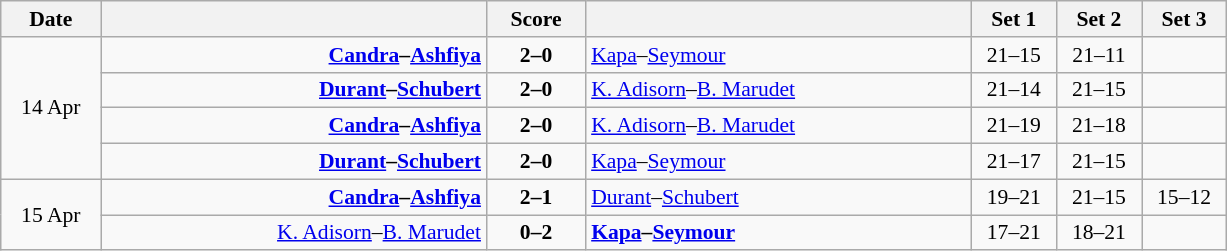<table class="wikitable" style="text-align: center; font-size:90% ">
<tr>
<th width="60">Date</th>
<th align="right" width="250"></th>
<th width="60">Score</th>
<th align="left" width="250"></th>
<th width="50">Set 1</th>
<th width="50">Set 2</th>
<th width="50">Set 3</th>
</tr>
<tr>
<td rowspan=4>14 Apr</td>
<td align=right><strong><a href='#'>Candra</a>–<a href='#'>Ashfiya</a> </strong></td>
<td align=center><strong>2–0</strong></td>
<td align=left> <a href='#'>Kapa</a>–<a href='#'>Seymour</a></td>
<td>21–15</td>
<td>21–11</td>
<td></td>
</tr>
<tr>
<td align=right><strong><a href='#'>Durant</a>–<a href='#'>Schubert</a> </strong></td>
<td align=center><strong>2–0</strong></td>
<td align=left> <a href='#'>K. Adisorn</a>–<a href='#'>B. Marudet</a></td>
<td>21–14</td>
<td>21–15</td>
<td></td>
</tr>
<tr>
<td align=right><strong><a href='#'>Candra</a>–<a href='#'>Ashfiya</a> </strong></td>
<td align=center><strong>2–0</strong></td>
<td align=left> <a href='#'>K. Adisorn</a>–<a href='#'>B. Marudet</a></td>
<td>21–19</td>
<td>21–18</td>
<td></td>
</tr>
<tr>
<td align=right><strong><a href='#'>Durant</a>–<a href='#'>Schubert</a> </strong></td>
<td align=center><strong>2–0</strong></td>
<td align=left> <a href='#'>Kapa</a>–<a href='#'>Seymour</a></td>
<td>21–17</td>
<td>21–15</td>
<td></td>
</tr>
<tr>
<td rowspan=2>15 Apr</td>
<td align=right><strong><a href='#'>Candra</a>–<a href='#'>Ashfiya</a> </strong></td>
<td align=center><strong>2–1</strong></td>
<td align=left> <a href='#'>Durant</a>–<a href='#'>Schubert</a></td>
<td>19–21</td>
<td>21–15</td>
<td>15–12</td>
</tr>
<tr>
<td align=right><a href='#'>K. Adisorn</a>–<a href='#'>B. Marudet</a> </td>
<td align=center><strong>0–2</strong></td>
<td align=left><strong> <a href='#'>Kapa</a>–<a href='#'>Seymour</a></strong></td>
<td>17–21</td>
<td>18–21</td>
<td></td>
</tr>
</table>
